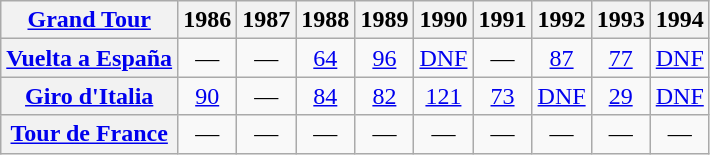<table class="wikitable plainrowheaders">
<tr>
<th scope="col"><a href='#'>Grand Tour</a></th>
<th scope="col">1986</th>
<th scope="col">1987</th>
<th scope="col">1988</th>
<th scope="col">1989</th>
<th scope="col">1990</th>
<th scope="col">1991</th>
<th scope="col">1992</th>
<th scope="col">1993</th>
<th scope="col">1994</th>
</tr>
<tr style="text-align:center;">
<th scope="row"> <a href='#'>Vuelta a España</a></th>
<td>—</td>
<td>—</td>
<td><a href='#'>64</a></td>
<td><a href='#'>96</a></td>
<td><a href='#'>DNF</a></td>
<td>—</td>
<td><a href='#'>87</a></td>
<td><a href='#'>77</a></td>
<td><a href='#'>DNF</a></td>
</tr>
<tr style="text-align:center;">
<th scope="row"> <a href='#'>Giro d'Italia</a></th>
<td><a href='#'>90</a></td>
<td>—</td>
<td><a href='#'>84</a></td>
<td><a href='#'>82</a></td>
<td><a href='#'>121</a></td>
<td><a href='#'>73</a></td>
<td><a href='#'>DNF</a></td>
<td><a href='#'>29</a></td>
<td><a href='#'>DNF</a></td>
</tr>
<tr style="text-align:center;">
<th scope="row"> <a href='#'>Tour de France</a></th>
<td>—</td>
<td>—</td>
<td>—</td>
<td>—</td>
<td>—</td>
<td>—</td>
<td>—</td>
<td>—</td>
<td>—</td>
</tr>
</table>
